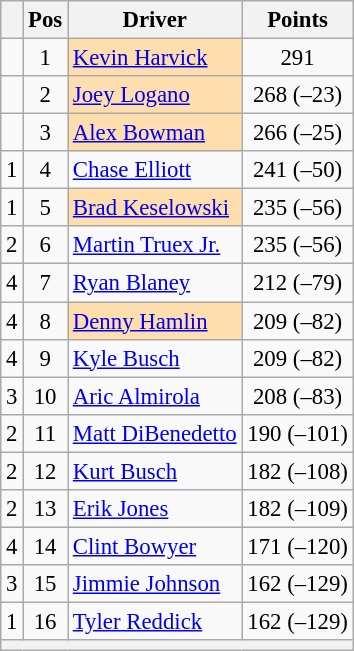<table class="wikitable" style="font-size: 95%">
<tr>
<th></th>
<th>Pos</th>
<th>Driver</th>
<th>Points</th>
</tr>
<tr>
<td align="left"></td>
<td style="text-align:center;">1</td>
<td style="background:#FFDEAD;"><a href='#'>Kevin Harvick</a></td>
<td style="text-align:center;">291</td>
</tr>
<tr>
<td align="left"></td>
<td style="text-align:center;">2</td>
<td style="background:#FFDEAD;"><a href='#'>Joey Logano</a></td>
<td style="text-align:center;">268 (–23)</td>
</tr>
<tr>
<td align="left"></td>
<td style="text-align:center;">3</td>
<td style="background:#FFDEAD;"><a href='#'>Alex Bowman</a></td>
<td style="text-align:center;">266 (–25)</td>
</tr>
<tr>
<td align="left"> 1</td>
<td style="text-align:center;">4</td>
<td><a href='#'>Chase Elliott</a></td>
<td style="text-align:center;">241 (–50)</td>
</tr>
<tr>
<td align="left"> 1</td>
<td style="text-align:center;">5</td>
<td style="background:#FFDEAD;"><a href='#'>Brad Keselowski</a></td>
<td style="text-align:center;">235 (–56)</td>
</tr>
<tr>
<td align="left"> 2</td>
<td style="text-align:center;">6</td>
<td><a href='#'>Martin Truex Jr.</a></td>
<td style="text-align:center;">235 (–56)</td>
</tr>
<tr>
<td align="left"> 4</td>
<td style="text-align:center;">7</td>
<td><a href='#'>Ryan Blaney</a></td>
<td style="text-align:center;">212 (–79)</td>
</tr>
<tr>
<td align="left"> 4</td>
<td style="text-align:center;">8</td>
<td style="background:#FFDEAD;"><a href='#'>Denny Hamlin</a></td>
<td style="text-align:center;">209 (–82)</td>
</tr>
<tr>
<td align="left"> 4</td>
<td style="text-align:center;">9</td>
<td><a href='#'>Kyle Busch</a></td>
<td style="text-align:center;">209 (–82)</td>
</tr>
<tr>
<td align="left"> 3</td>
<td style="text-align:center;">10</td>
<td><a href='#'>Aric Almirola</a></td>
<td style="text-align:center;">208 (–83)</td>
</tr>
<tr>
<td align="left"> 2</td>
<td style="text-align:center;">11</td>
<td><a href='#'>Matt DiBenedetto</a></td>
<td style="text-align:center;">190 (–101)</td>
</tr>
<tr>
<td align="left"> 2</td>
<td style="text-align:center;">12</td>
<td><a href='#'>Kurt Busch</a></td>
<td style="text-align:center;">182 (–108)</td>
</tr>
<tr>
<td align="left"> 2</td>
<td style="text-align:center;">13</td>
<td><a href='#'>Erik Jones</a></td>
<td style="text-align:center;">182 (–109)</td>
</tr>
<tr>
<td align="left"> 4</td>
<td style="text-align:center;">14</td>
<td><a href='#'>Clint Bowyer</a></td>
<td style="text-align:center;">171 (–120)</td>
</tr>
<tr>
<td align="left"> 3</td>
<td style="text-align:center;">15</td>
<td><a href='#'>Jimmie Johnson</a></td>
<td style="text-align:center;">162 (–129)</td>
</tr>
<tr>
<td align="left"> 1</td>
<td style="text-align:center;">16</td>
<td><a href='#'>Tyler Reddick</a></td>
<td style="text-align:center;">162 (–129)</td>
</tr>
<tr class="sortbottom">
<th colspan="9"></th>
</tr>
</table>
